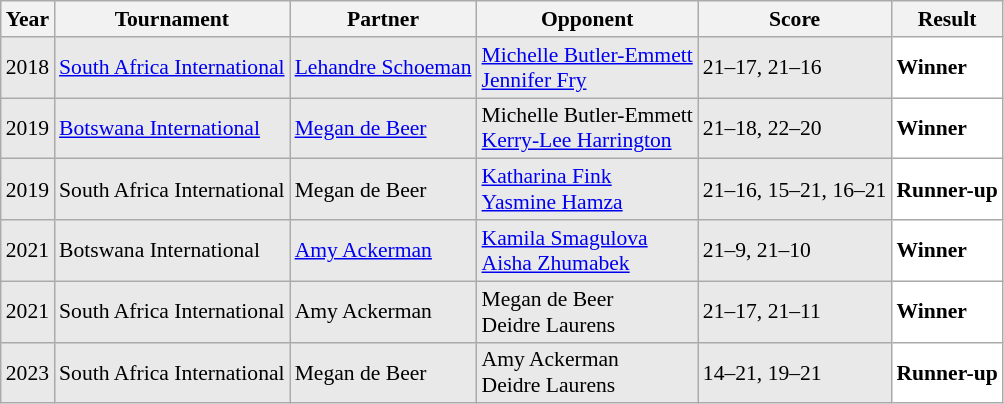<table class="sortable wikitable" style="font-size: 90%;">
<tr>
<th>Year</th>
<th>Tournament</th>
<th>Partner</th>
<th>Opponent</th>
<th>Score</th>
<th>Result</th>
</tr>
<tr style="background:#E9E9E9">
<td align="center">2018</td>
<td align="left"><a href='#'>South Africa International</a></td>
<td align="left"> <a href='#'>Lehandre Schoeman</a></td>
<td align="left"> <a href='#'>Michelle Butler-Emmett</a><br> <a href='#'>Jennifer Fry</a></td>
<td align="left">21–17, 21–16</td>
<td style="text-align:left; background:white"> <strong>Winner</strong></td>
</tr>
<tr style="background:#E9E9E9">
<td align="center">2019</td>
<td align="left"><a href='#'>Botswana International</a></td>
<td align="left"> <a href='#'>Megan de Beer</a></td>
<td align="left"> Michelle Butler-Emmett<br> <a href='#'>Kerry-Lee Harrington</a></td>
<td align="left">21–18, 22–20</td>
<td style="text-align:left; background:white"> <strong>Winner</strong></td>
</tr>
<tr style="background:#E9E9E9">
<td align="center">2019</td>
<td align="left">South Africa International</td>
<td align="left"> Megan de Beer</td>
<td align="left"> <a href='#'>Katharina Fink</a><br> <a href='#'>Yasmine Hamza</a></td>
<td align="left">21–16, 15–21, 16–21</td>
<td style="text-align:left; background:white"> <strong>Runner-up</strong></td>
</tr>
<tr style="background:#E9E9E9">
<td align="center">2021</td>
<td align="left">Botswana International</td>
<td align="left"> <a href='#'>Amy Ackerman</a></td>
<td align="left"> <a href='#'>Kamila Smagulova</a><br> <a href='#'>Aisha Zhumabek</a></td>
<td align="left">21–9, 21–10</td>
<td style="text-align:left; background:white"> <strong>Winner</strong></td>
</tr>
<tr style="background:#E9E9E9">
<td align="center">2021</td>
<td align="left">South Africa International</td>
<td align="left"> Amy Ackerman</td>
<td align="left"> Megan de Beer<br> Deidre Laurens</td>
<td align="left">21–17, 21–11</td>
<td style="text-align:left; background:white"> <strong>Winner</strong></td>
</tr>
<tr style="background:#E9E9E9">
<td align="center">2023</td>
<td align="left">South Africa International</td>
<td align="left"> Megan de Beer</td>
<td align="left"> Amy Ackerman<br> Deidre Laurens</td>
<td align="left">14–21, 19–21</td>
<td style="text-align:left; background:white"> <strong>Runner-up</strong></td>
</tr>
</table>
